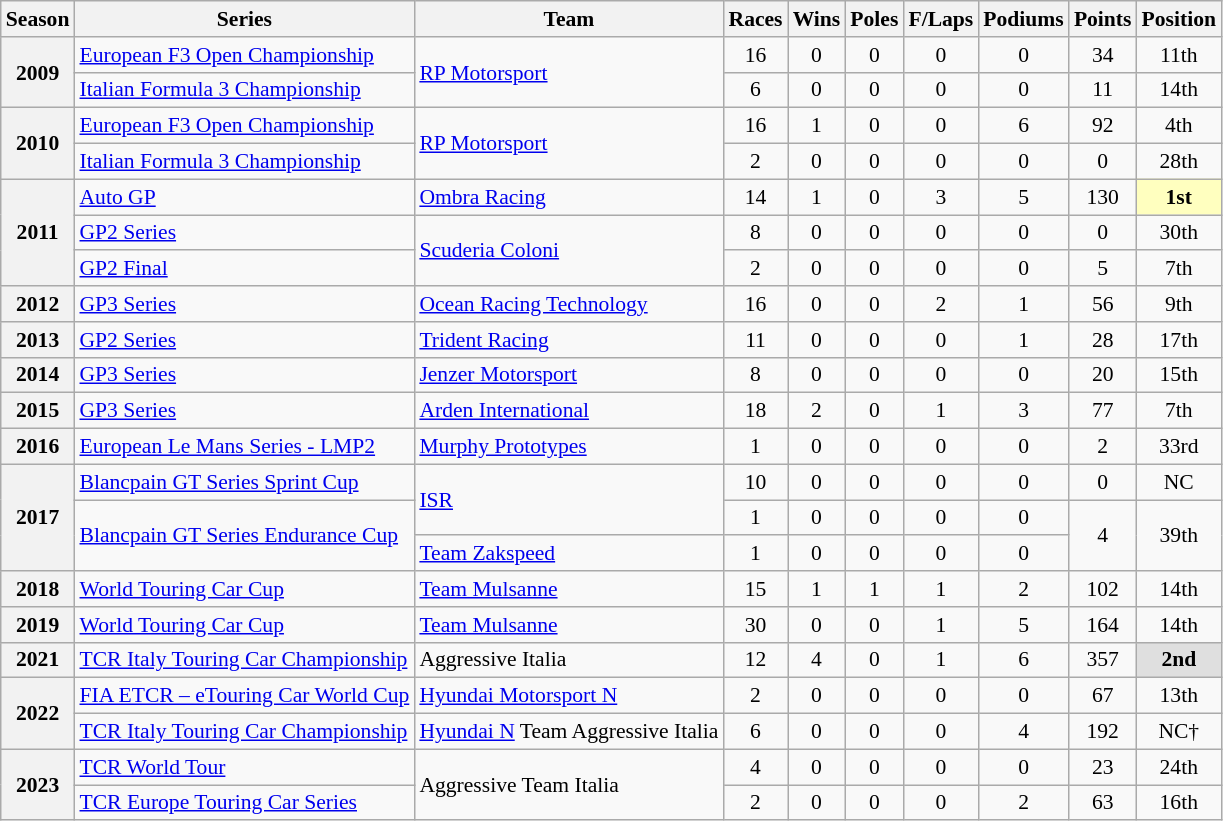<table class="wikitable" style="font-size: 90%; text-align:center">
<tr>
<th>Season</th>
<th>Series</th>
<th>Team</th>
<th>Races</th>
<th>Wins</th>
<th>Poles</th>
<th>F/Laps</th>
<th>Podiums</th>
<th>Points</th>
<th>Position</th>
</tr>
<tr>
<th rowspan=2>2009</th>
<td align=left><a href='#'>European F3 Open Championship</a></td>
<td align=left rowspan=2><a href='#'>RP Motorsport</a></td>
<td>16</td>
<td>0</td>
<td>0</td>
<td>0</td>
<td>0</td>
<td>34</td>
<td>11th</td>
</tr>
<tr>
<td align=left><a href='#'>Italian Formula 3 Championship</a></td>
<td>6</td>
<td>0</td>
<td>0</td>
<td>0</td>
<td>0</td>
<td>11</td>
<td>14th</td>
</tr>
<tr>
<th rowspan=2>2010</th>
<td align=left><a href='#'>European F3 Open Championship</a></td>
<td align=left rowspan=2><a href='#'>RP Motorsport</a></td>
<td>16</td>
<td>1</td>
<td>0</td>
<td>0</td>
<td>6</td>
<td>92</td>
<td>4th</td>
</tr>
<tr>
<td align=left><a href='#'>Italian Formula 3 Championship</a></td>
<td>2</td>
<td>0</td>
<td>0</td>
<td>0</td>
<td>0</td>
<td>0</td>
<td>28th</td>
</tr>
<tr>
<th rowspan=3>2011</th>
<td align=left><a href='#'>Auto GP</a></td>
<td align=left><a href='#'>Ombra Racing</a></td>
<td>14</td>
<td>1</td>
<td>0</td>
<td>3</td>
<td>5</td>
<td>130</td>
<td style="background:#FFFFBF;"><strong>1st</strong></td>
</tr>
<tr>
<td align=left><a href='#'>GP2 Series</a></td>
<td rowspan=2 align=left><a href='#'>Scuderia Coloni</a></td>
<td>8</td>
<td>0</td>
<td>0</td>
<td>0</td>
<td>0</td>
<td>0</td>
<td>30th</td>
</tr>
<tr>
<td align=left><a href='#'>GP2 Final</a></td>
<td>2</td>
<td>0</td>
<td>0</td>
<td>0</td>
<td>0</td>
<td>5</td>
<td>7th</td>
</tr>
<tr>
<th>2012</th>
<td align=left><a href='#'>GP3 Series</a></td>
<td align=left><a href='#'>Ocean Racing Technology</a></td>
<td>16</td>
<td>0</td>
<td>0</td>
<td>2</td>
<td>1</td>
<td>56</td>
<td>9th</td>
</tr>
<tr>
<th>2013</th>
<td align=left><a href='#'>GP2 Series</a></td>
<td align=left><a href='#'>Trident Racing</a></td>
<td>11</td>
<td>0</td>
<td>0</td>
<td>0</td>
<td>1</td>
<td>28</td>
<td>17th</td>
</tr>
<tr>
<th>2014</th>
<td align=left><a href='#'>GP3 Series</a></td>
<td align=left><a href='#'>Jenzer Motorsport</a></td>
<td>8</td>
<td>0</td>
<td>0</td>
<td>0</td>
<td>0</td>
<td>20</td>
<td>15th</td>
</tr>
<tr>
<th>2015</th>
<td align=left><a href='#'>GP3 Series</a></td>
<td align=left><a href='#'>Arden International</a></td>
<td>18</td>
<td>2</td>
<td>0</td>
<td>1</td>
<td>3</td>
<td>77</td>
<td>7th</td>
</tr>
<tr>
<th>2016</th>
<td align=left><a href='#'>European Le Mans Series - LMP2</a></td>
<td align=left><a href='#'>Murphy Prototypes</a></td>
<td>1</td>
<td>0</td>
<td>0</td>
<td>0</td>
<td>0</td>
<td>2</td>
<td>33rd</td>
</tr>
<tr>
<th rowspan=3>2017</th>
<td align=left><a href='#'>Blancpain GT Series Sprint Cup</a></td>
<td align=left rowspan=2><a href='#'>ISR</a></td>
<td>10</td>
<td>0</td>
<td>0</td>
<td>0</td>
<td>0</td>
<td>0</td>
<td>NC</td>
</tr>
<tr>
<td align=left rowspan=2><a href='#'>Blancpain GT Series Endurance Cup</a></td>
<td>1</td>
<td>0</td>
<td>0</td>
<td>0</td>
<td>0</td>
<td rowspan=2>4</td>
<td rowspan=2>39th</td>
</tr>
<tr>
<td align=left><a href='#'>Team Zakspeed</a></td>
<td>1</td>
<td>0</td>
<td>0</td>
<td>0</td>
<td>0</td>
</tr>
<tr>
<th>2018</th>
<td align=left><a href='#'>World Touring Car Cup</a></td>
<td align=left><a href='#'>Team Mulsanne</a></td>
<td>15</td>
<td>1</td>
<td>1</td>
<td>1</td>
<td>2</td>
<td>102</td>
<td>14th</td>
</tr>
<tr>
<th>2019</th>
<td align=left><a href='#'>World Touring Car Cup</a></td>
<td align=left><a href='#'>Team Mulsanne</a></td>
<td>30</td>
<td>0</td>
<td>0</td>
<td>1</td>
<td>5</td>
<td>164</td>
<td>14th</td>
</tr>
<tr>
<th>2021</th>
<td align=left><a href='#'>TCR Italy Touring Car Championship</a></td>
<td align=left>Aggressive Italia</td>
<td>12</td>
<td>4</td>
<td>0</td>
<td>1</td>
<td>6</td>
<td>357</td>
<td style="background:#DFDFDF;"><strong>2nd</strong></td>
</tr>
<tr>
<th rowspan="2">2022</th>
<td align=left><a href='#'>FIA ETCR – eTouring Car World Cup</a></td>
<td align=left><a href='#'>Hyundai Motorsport N</a></td>
<td>2</td>
<td>0</td>
<td>0</td>
<td>0</td>
<td>0</td>
<td>67</td>
<td>13th</td>
</tr>
<tr>
<td align=left><a href='#'>TCR Italy Touring Car Championship</a></td>
<td align=left><a href='#'>Hyundai N</a> Team Aggressive Italia</td>
<td>6</td>
<td>0</td>
<td>0</td>
<td>0</td>
<td>4</td>
<td>192</td>
<td>NC†</td>
</tr>
<tr>
<th rowspan="2">2023</th>
<td align="left"><a href='#'>TCR World Tour</a></td>
<td rowspan="2" align="left">Aggressive Team Italia</td>
<td>4</td>
<td>0</td>
<td>0</td>
<td>0</td>
<td>0</td>
<td>23</td>
<td>24th</td>
</tr>
<tr>
<td align=left><a href='#'>TCR Europe Touring Car Series</a></td>
<td>2</td>
<td>0</td>
<td>0</td>
<td>0</td>
<td>2</td>
<td>63</td>
<td>16th</td>
</tr>
</table>
